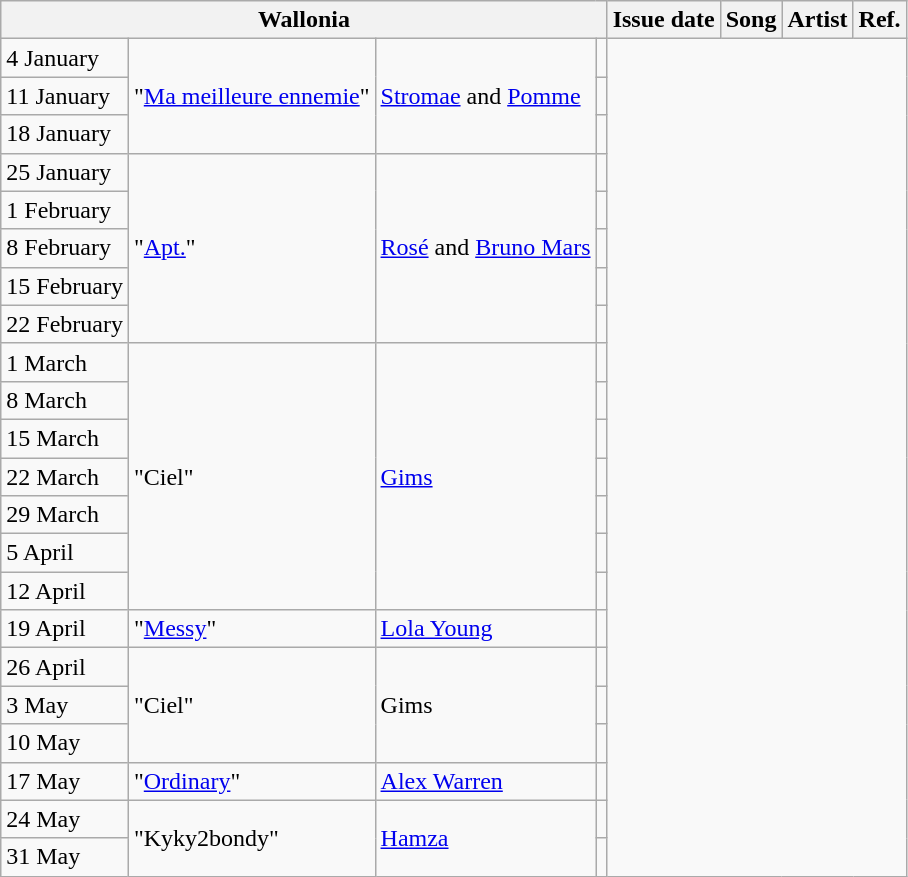<table class="wikitable">
<tr>
<th colspan="4">Wallonia</th>
<th scope="col">Issue date</th>
<th scope="col">Song</th>
<th scope="col">Artist</th>
<th scope="col">Ref.</th>
</tr>
<tr>
<td>4 January</td>
<td rowspan="3">"<a href='#'>Ma meilleure ennemie</a>"</td>
<td rowspan="3"><a href='#'>Stromae</a> and <a href='#'>Pomme</a></td>
<td></td>
</tr>
<tr>
<td>11 January</td>
<td></td>
</tr>
<tr>
<td>18 January</td>
<td></td>
</tr>
<tr>
<td>25 January</td>
<td rowspan="5">"<a href='#'>Apt.</a>"</td>
<td rowspan="5"><a href='#'>Rosé</a> and <a href='#'>Bruno Mars</a></td>
<td></td>
</tr>
<tr>
<td>1 February</td>
<td></td>
</tr>
<tr>
<td>8 February</td>
<td></td>
</tr>
<tr>
<td>15 February</td>
<td></td>
</tr>
<tr>
<td>22 February</td>
<td></td>
</tr>
<tr>
<td>1 March</td>
<td rowspan="7">"Ciel"</td>
<td rowspan="7"><a href='#'>Gims</a></td>
<td></td>
</tr>
<tr>
<td>8 March</td>
<td></td>
</tr>
<tr>
<td>15 March</td>
<td></td>
</tr>
<tr>
<td>22 March</td>
<td></td>
</tr>
<tr>
<td>29 March</td>
<td></td>
</tr>
<tr>
<td>5 April</td>
<td></td>
</tr>
<tr>
<td>12 April</td>
<td></td>
</tr>
<tr>
<td>19 April</td>
<td>"<a href='#'>Messy</a>"</td>
<td><a href='#'>Lola Young</a></td>
<td></td>
</tr>
<tr>
<td>26 April</td>
<td rowspan="3">"Ciel"</td>
<td rowspan="3">Gims</td>
<td></td>
</tr>
<tr>
<td>3 May</td>
<td></td>
</tr>
<tr>
<td>10 May</td>
<td></td>
</tr>
<tr>
<td>17 May</td>
<td>"<a href='#'>Ordinary</a>"</td>
<td><a href='#'>Alex Warren</a></td>
<td></td>
</tr>
<tr>
<td>24 May</td>
<td rowspan="2">"Kyky2bondy"</td>
<td rowspan="2"><a href='#'>Hamza</a></td>
<td></td>
</tr>
<tr>
<td>31 May</td>
<td></td>
</tr>
</table>
